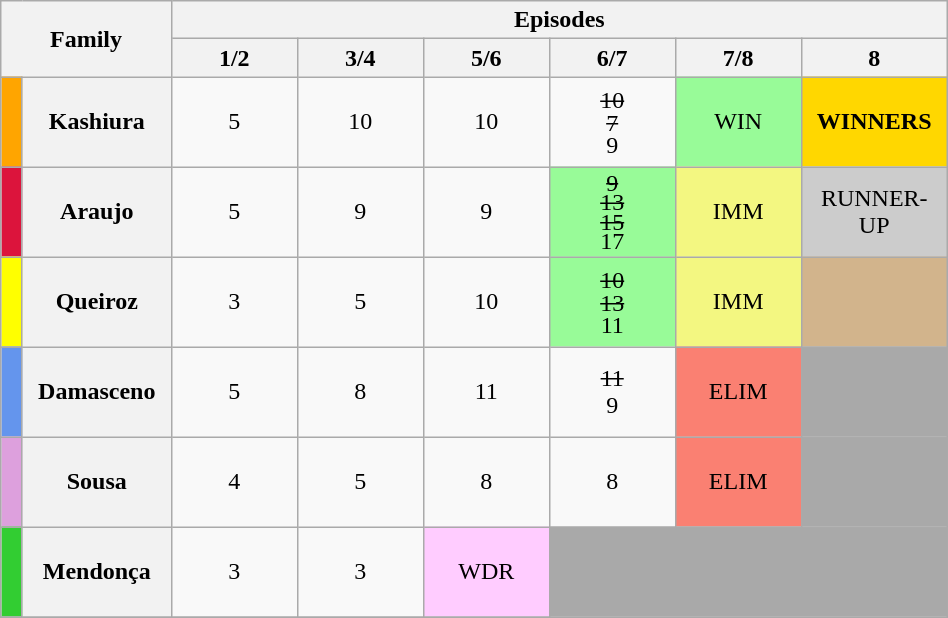<table class="wikitable" style="text-align:center; font-size:100%; width: 50%">
<tr>
<th rowspan=2 colspan=2>Family</th>
<th colspan=7>Episodes</th>
</tr>
<tr>
<th width=65>1/2</th>
<th width=65>3/4</th>
<th width=65>5/6</th>
<th width=65>6/7</th>
<th width=65>7/8</th>
<th width=65>8</th>
</tr>
<tr style="height:60px">
<td width=05 bgcolor=FFA500></td>
<th width=60>Kashiura</th>
<td>5</td>
<td>10</td>
<td>10</td>
<td style="line-height:15px"><s>10</s><br><s>7</s><br>9</td>
<td bgcolor=98FB98>WIN</td>
<td bgcolor=FFD700><strong>WINNERS</strong></td>
</tr>
<tr style="height:60px">
<td bgcolor=DC143C></td>
<th>Araujo</th>
<td>5</td>
<td>9</td>
<td>9</td>
<td style="line-height:13px" bgcolor=98FB98><s>9</s><br><s>13</s><br><s>15</s><br>17</td>
<td bgcolor=F3F781>IMM</td>
<td bgcolor=CCCCCC>RUNNER-UP</td>
</tr>
<tr style="height:60px">
<td bgcolor=FFFF00></td>
<th>Queiroz</th>
<td>3</td>
<td>5</td>
<td>10</td>
<td style="line-height:15px" bgcolor=98FB98><s>10</s><br><s>13</s><br>11</td>
<td bgcolor=F3F781>IMM</td>
<td bgcolor=D2B48C></td>
</tr>
<tr style="height:60px">
<td bgcolor=6495ED></td>
<th>Damasceno</th>
<td>5</td>
<td>8</td>
<td>11</td>
<td><s>11</s><br>9</td>
<td bgcolor=FA8072>ELIM</td>
<td bgcolor=A9A9A9></td>
</tr>
<tr style="height:60px">
<td bgcolor=DDA0DD></td>
<th>Sousa</th>
<td>4</td>
<td>5</td>
<td>8</td>
<td>8</td>
<td bgcolor=FA8072>ELIM</td>
<td bgcolor=A9A9A9></td>
</tr>
<tr style="height:60px">
<td bgcolor=32CD32></td>
<th>Mendonça</th>
<td>3</td>
<td>3</td>
<td bgcolor=FFCCFF>WDR</td>
<td bgcolor=A9A9A9 colspan=3></td>
</tr>
<tr>
</tr>
</table>
